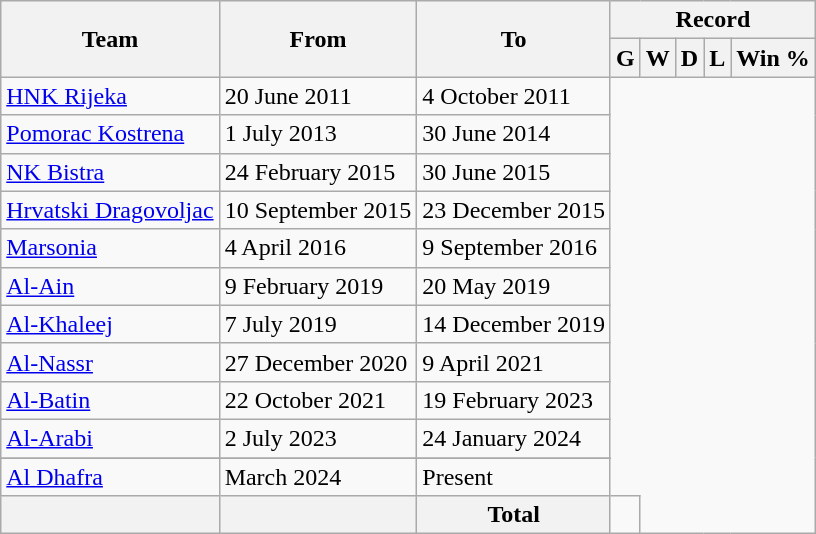<table class="wikitable sortable">
<tr>
<th rowspan="2">Team</th>
<th rowspan="2">From</th>
<th rowspan="2">To</th>
<th colspan="5">Record</th>
</tr>
<tr>
<th>G</th>
<th>W</th>
<th>D</th>
<th>L</th>
<th>Win %</th>
</tr>
<tr>
<td><a href='#'>HNK Rijeka</a></td>
<td>20 June 2011</td>
<td>4 October 2011<br></td>
</tr>
<tr>
<td><a href='#'>Pomorac Kostrena</a></td>
<td>1 July 2013</td>
<td>30 June 2014<br></td>
</tr>
<tr>
<td><a href='#'>NK Bistra</a></td>
<td>24 February 2015</td>
<td>30 June 2015<br></td>
</tr>
<tr>
<td><a href='#'>Hrvatski Dragovoljac</a></td>
<td>10 September 2015</td>
<td>23 December 2015<br></td>
</tr>
<tr>
<td><a href='#'>Marsonia</a></td>
<td>4 April 2016</td>
<td>9 September 2016<br></td>
</tr>
<tr>
<td><a href='#'>Al-Ain</a></td>
<td>9 February 2019</td>
<td>20 May 2019<br></td>
</tr>
<tr>
<td><a href='#'>Al-Khaleej</a></td>
<td>7 July 2019</td>
<td>14 December 2019<br></td>
</tr>
<tr>
<td><a href='#'>Al-Nassr</a></td>
<td>27 December 2020</td>
<td>9 April 2021<br></td>
</tr>
<tr>
<td><a href='#'>Al-Batin</a></td>
<td>22 October 2021</td>
<td>19 February 2023<br></td>
</tr>
<tr>
<td><a href='#'>Al-Arabi</a></td>
<td>2 July 2023</td>
<td>24 January 2024<br></td>
</tr>
<tr class="sortbottom">
</tr>
<tr>
<td><a href='#'>Al Dhafra</a></td>
<td>March 2024</td>
<td>Present<br></td>
</tr>
<tr class="sortbottom">
<th></th>
<th></th>
<th>Total<br></th>
<td></td>
</tr>
</table>
